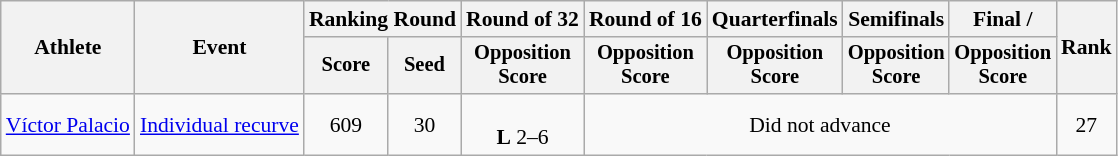<table class="wikitable" style="font-size:90%">
<tr>
<th rowspan="2">Athlete</th>
<th rowspan="2">Event</th>
<th colspan="2">Ranking Round</th>
<th>Round of 32</th>
<th>Round of 16</th>
<th>Quarterfinals</th>
<th>Semifinals</th>
<th>Final / </th>
<th rowspan="2">Rank</th>
</tr>
<tr style="font-size:95%">
<th>Score</th>
<th>Seed</th>
<th>Opposition<br>Score</th>
<th>Opposition<br>Score</th>
<th>Opposition<br>Score</th>
<th>Opposition<br>Score</th>
<th>Opposition<br>Score</th>
</tr>
<tr align=center>
<td align=left><a href='#'>Víctor Palacio</a></td>
<td align=left><a href='#'>Individual recurve</a></td>
<td>609</td>
<td>30</td>
<td><br><strong>L</strong> 2–6</td>
<td colspan=4>Did not advance</td>
<td>27</td>
</tr>
</table>
